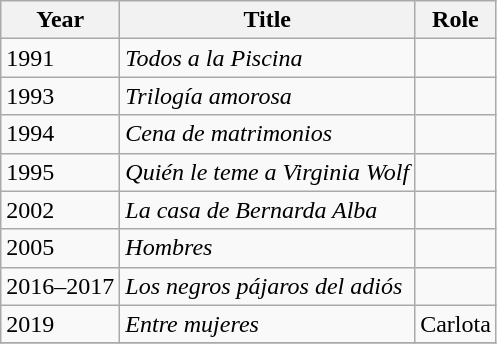<table class="wikitable sortable">
<tr>
<th>Year</th>
<th>Title</th>
<th>Role</th>
</tr>
<tr>
<td>1991</td>
<td><em>Todos a la Piscina</em></td>
<td></td>
</tr>
<tr>
<td>1993</td>
<td><em>Trilogía amorosa</em></td>
<td></td>
</tr>
<tr>
<td>1994</td>
<td><em>Cena de matrimonios</em></td>
<td></td>
</tr>
<tr>
<td>1995</td>
<td><em>Quién le teme a Virginia Wolf</em></td>
<td></td>
</tr>
<tr>
<td>2002</td>
<td><em>La casa de Bernarda Alba</em></td>
<td></td>
</tr>
<tr>
<td>2005</td>
<td><em>Hombres</em></td>
<td></td>
</tr>
<tr>
<td>2016–2017</td>
<td><em>Los negros pájaros del adiós</em></td>
<td></td>
</tr>
<tr>
<td>2019</td>
<td><em>Entre mujeres</em></td>
<td>Carlota</td>
</tr>
<tr>
</tr>
</table>
